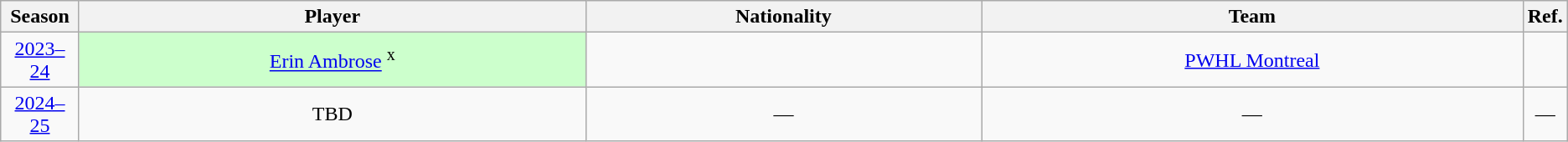<table class="wikitable sortable" style="text-align:center;">
<tr>
<th scope="col" width="5%">Season</th>
<th scope="col">Player</th>
<th scope="col">Nationality</th>
<th scope="col">Team</th>
<th scope="col" width="1%" class="unsortable">Ref.</th>
</tr>
<tr>
<td><a href='#'>2023–24</a></td>
<td bgcolor=#CCFFCC><a href='#'>Erin Ambrose</a> <sup>x</sup></td>
<td></td>
<td><a href='#'>PWHL Montreal</a></td>
<td></td>
</tr>
<tr>
<td><a href='#'>2024–25</a></td>
<td>TBD</td>
<td>—</td>
<td>—</td>
<td>—</td>
</tr>
</table>
